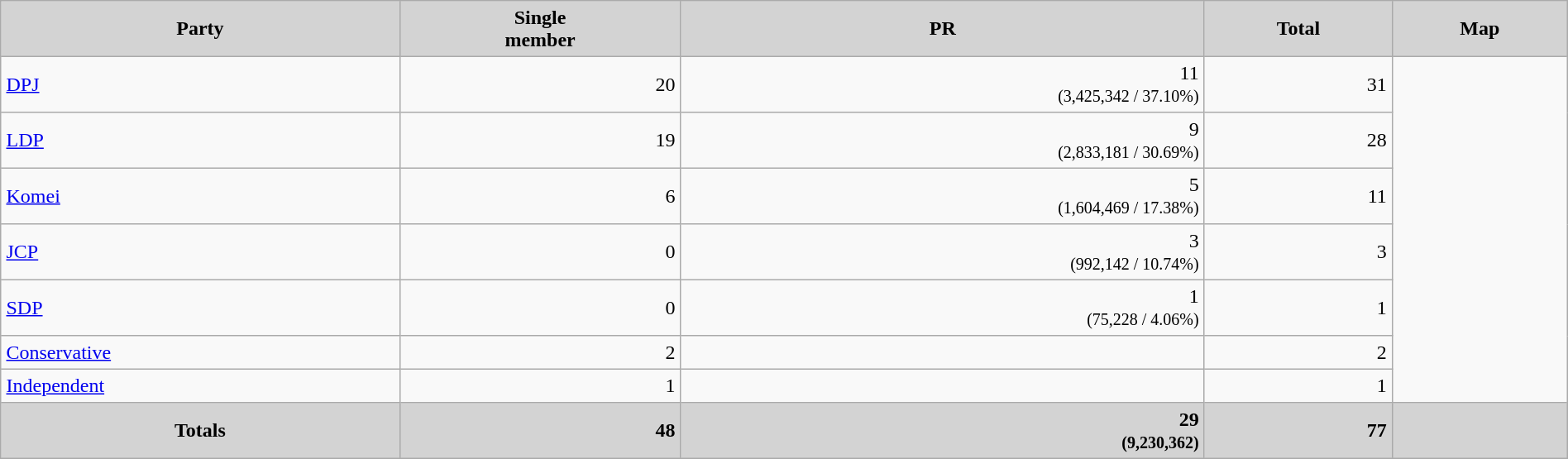<table border="2" cellpadding="4" cellspacing="0" style="width:100%; margin:1em 1em 1em 0; background:#f9f9f9; border:1px #aaa solid; border-collapse:collapse;">
<tr style="background:lightgrey;">
<th>Party</th>
<th>Single<br>member</th>
<th>PR</th>
<th>Total</th>
<th>Map</th>
</tr>
<tr>
<td><a href='#'>DPJ</a></td>
<td style="text-align:right;">20</td>
<td style="text-align:right;">11<br><small>(3,425,342 / 37.10%)</small></td>
<td style="text-align:right;">31</td>
<td rowspan=7></td>
</tr>
<tr>
<td><a href='#'>LDP</a></td>
<td style="text-align:right;">19</td>
<td style="text-align:right;">9<br><small>(2,833,181 / 30.69%)</small></td>
<td style="text-align:right;">28</td>
</tr>
<tr>
<td><a href='#'>Komei</a></td>
<td style="text-align:right;">6</td>
<td style="text-align:right;">5<br><small>(1,604,469 / 17.38%)</small></td>
<td style="text-align:right;">11</td>
</tr>
<tr>
<td><a href='#'>JCP</a></td>
<td style="text-align:right;">0</td>
<td style="text-align:right;">3<br><small>(992,142	/ 10.74%)</small></td>
<td style="text-align:right;">3</td>
</tr>
<tr>
<td><a href='#'>SDP</a></td>
<td style="text-align:right;">0</td>
<td style="text-align:right;">1<br><small>(75,228 / 4.06%)</small></td>
<td style="text-align:right;">1</td>
</tr>
<tr>
<td><a href='#'>Conservative</a></td>
<td style="text-align:right;">2</td>
<td style="text-align:right;"></td>
<td style="text-align:right;">2</td>
</tr>
<tr>
<td><a href='#'>Independent</a></td>
<td style="text-align:right;">1</td>
<td style="text-align:right;"></td>
<td style="text-align:right;">1</td>
</tr>
<tr style="background:lightgrey;">
<th><strong>Totals</strong></th>
<th style="text-align:right;">48</th>
<th style="text-align:right;">29<br><small>(9,230,362)</small></th>
<th style="text-align:right;">77</th>
<th></th>
</tr>
</table>
